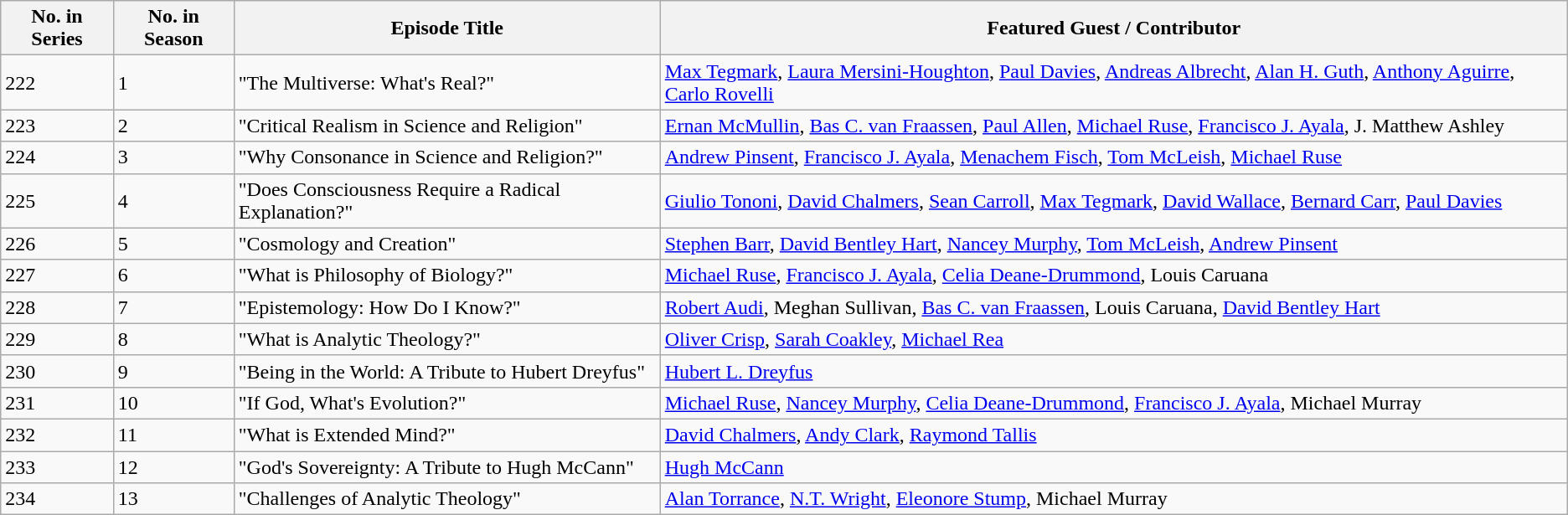<table class="wikitable">
<tr>
<th>No. in Series</th>
<th>No. in Season</th>
<th>Episode Title</th>
<th>Featured Guest / Contributor</th>
</tr>
<tr>
<td>222</td>
<td>1</td>
<td>"The Multiverse: What's Real?"</td>
<td><a href='#'>Max Tegmark</a>, <a href='#'>Laura Mersini-Houghton</a>, <a href='#'>Paul Davies</a>, <a href='#'>Andreas Albrecht</a>, <a href='#'>Alan H. Guth</a>, <a href='#'>Anthony Aguirre</a>, <a href='#'>Carlo Rovelli</a></td>
</tr>
<tr>
<td>223</td>
<td>2</td>
<td>"Critical Realism in Science and Religion"</td>
<td><a href='#'>Ernan McMullin</a>, <a href='#'>Bas C. van Fraassen</a>, <a href='#'>Paul Allen</a>, <a href='#'>Michael Ruse</a>, <a href='#'>Francisco J. Ayala</a>, J. Matthew Ashley</td>
</tr>
<tr>
<td>224</td>
<td>3</td>
<td>"Why Consonance in Science and Religion?"</td>
<td><a href='#'>Andrew Pinsent</a>, <a href='#'>Francisco J. Ayala</a>, <a href='#'>Menachem Fisch</a>, <a href='#'>Tom McLeish</a>, <a href='#'>Michael Ruse</a></td>
</tr>
<tr>
<td>225</td>
<td>4</td>
<td>"Does Consciousness Require a Radical Explanation?"</td>
<td><a href='#'>Giulio Tononi</a>, <a href='#'>David Chalmers</a>, <a href='#'>Sean Carroll</a>, <a href='#'>Max Tegmark</a>, <a href='#'>David Wallace</a>, <a href='#'>Bernard Carr</a>, <a href='#'>Paul Davies</a></td>
</tr>
<tr>
<td>226</td>
<td>5</td>
<td>"Cosmology and Creation"</td>
<td><a href='#'>Stephen Barr</a>, <a href='#'>David Bentley Hart</a>, <a href='#'>Nancey Murphy</a>, <a href='#'>Tom McLeish</a>, <a href='#'>Andrew Pinsent</a></td>
</tr>
<tr>
<td>227</td>
<td>6</td>
<td>"What is Philosophy of Biology?"</td>
<td><a href='#'>Michael Ruse</a>, <a href='#'>Francisco J. Ayala</a>, <a href='#'>Celia Deane-Drummond</a>, Louis Caruana</td>
</tr>
<tr>
<td>228</td>
<td>7</td>
<td>"Epistemology: How Do I Know?"</td>
<td><a href='#'>Robert Audi</a>, Meghan Sullivan, <a href='#'>Bas C. van Fraassen</a>, Louis Caruana, <a href='#'>David Bentley Hart</a></td>
</tr>
<tr>
<td>229</td>
<td>8</td>
<td>"What is Analytic Theology?"</td>
<td><a href='#'>Oliver Crisp</a>, <a href='#'>Sarah Coakley</a>, <a href='#'>Michael Rea</a></td>
</tr>
<tr>
<td>230</td>
<td>9</td>
<td>"Being in the World: A Tribute to Hubert Dreyfus"</td>
<td><a href='#'>Hubert L. Dreyfus</a></td>
</tr>
<tr>
<td>231</td>
<td>10</td>
<td>"If God, What's Evolution?"</td>
<td><a href='#'>Michael Ruse</a>, <a href='#'>Nancey Murphy</a>, <a href='#'>Celia Deane-Drummond</a>, <a href='#'>Francisco J. Ayala</a>, Michael Murray</td>
</tr>
<tr>
<td>232</td>
<td>11</td>
<td>"What is Extended Mind?"</td>
<td><a href='#'>David Chalmers</a>, <a href='#'>Andy Clark</a>, <a href='#'>Raymond Tallis</a></td>
</tr>
<tr>
<td>233</td>
<td>12</td>
<td>"God's Sovereignty: A Tribute to Hugh McCann"</td>
<td><a href='#'>Hugh McCann</a></td>
</tr>
<tr>
<td>234</td>
<td>13</td>
<td>"Challenges of Analytic Theology"</td>
<td><a href='#'>Alan Torrance</a>, <a href='#'>N.T. Wright</a>, <a href='#'>Eleonore Stump</a>, Michael Murray</td>
</tr>
</table>
